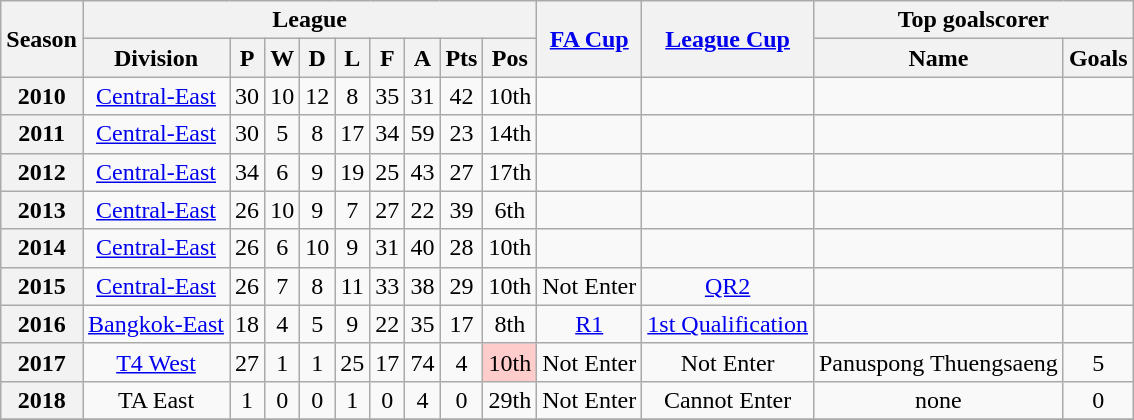<table class="wikitable" style="text-align: center">
<tr>
<th rowspan=2>Season</th>
<th colspan=9>League</th>
<th rowspan=2><a href='#'>FA Cup</a></th>
<th rowspan=2><a href='#'>League Cup</a></th>
<th colspan=2>Top goalscorer</th>
</tr>
<tr>
<th>Division</th>
<th>P</th>
<th>W</th>
<th>D</th>
<th>L</th>
<th>F</th>
<th>A</th>
<th>Pts</th>
<th>Pos</th>
<th>Name</th>
<th>Goals</th>
</tr>
<tr>
<th>2010</th>
<td><a href='#'>Central-East</a></td>
<td>30</td>
<td>10</td>
<td>12</td>
<td>8</td>
<td>35</td>
<td>31</td>
<td>42</td>
<td>10th</td>
<td></td>
<td></td>
<td></td>
<td></td>
</tr>
<tr>
<th>2011</th>
<td><a href='#'>Central-East</a></td>
<td>30</td>
<td>5</td>
<td>8</td>
<td>17</td>
<td>34</td>
<td>59</td>
<td>23</td>
<td>14th</td>
<td></td>
<td></td>
<td></td>
<td></td>
</tr>
<tr>
<th>2012</th>
<td><a href='#'>Central-East</a></td>
<td>34</td>
<td>6</td>
<td>9</td>
<td>19</td>
<td>25</td>
<td>43</td>
<td>27</td>
<td>17th</td>
<td></td>
<td></td>
<td></td>
<td></td>
</tr>
<tr>
<th>2013</th>
<td><a href='#'>Central-East</a></td>
<td>26</td>
<td>10</td>
<td>9</td>
<td>7</td>
<td>27</td>
<td>22</td>
<td>39</td>
<td>6th</td>
<td></td>
<td></td>
<td></td>
<td></td>
</tr>
<tr>
<th>2014</th>
<td><a href='#'>Central-East</a></td>
<td>26</td>
<td>6</td>
<td>10</td>
<td>9</td>
<td>31</td>
<td>40</td>
<td>28</td>
<td>10th</td>
<td></td>
<td></td>
<td></td>
<td></td>
</tr>
<tr>
<th>2015</th>
<td><a href='#'>Central-East</a></td>
<td>26</td>
<td>7</td>
<td>8</td>
<td>11</td>
<td>33</td>
<td>38</td>
<td>29</td>
<td>10th</td>
<td>Not Enter</td>
<td><a href='#'>QR2</a></td>
<td></td>
<td></td>
</tr>
<tr>
<th>2016</th>
<td><a href='#'>Bangkok-East</a></td>
<td>18</td>
<td>4</td>
<td>5</td>
<td>9</td>
<td>22</td>
<td>35</td>
<td>17</td>
<td>8th</td>
<td><a href='#'>R1</a></td>
<td><a href='#'>1st Qualification</a></td>
<td></td>
<td></td>
</tr>
<tr>
<th>2017</th>
<td><a href='#'>T4 West</a></td>
<td>27</td>
<td>1</td>
<td>1</td>
<td>25</td>
<td>17</td>
<td>74</td>
<td>4</td>
<td bgcolor="#FFCCCC">10th</td>
<td>Not Enter</td>
<td>Not Enter</td>
<td>Panuspong Thuengsaeng</td>
<td>5</td>
</tr>
<tr>
<th>2018</th>
<td>TA East</td>
<td>1</td>
<td>0</td>
<td>0</td>
<td>1</td>
<td>0</td>
<td>4</td>
<td>0</td>
<td>29th</td>
<td>Not Enter</td>
<td>Cannot Enter</td>
<td>none</td>
<td>0</td>
</tr>
<tr>
</tr>
</table>
